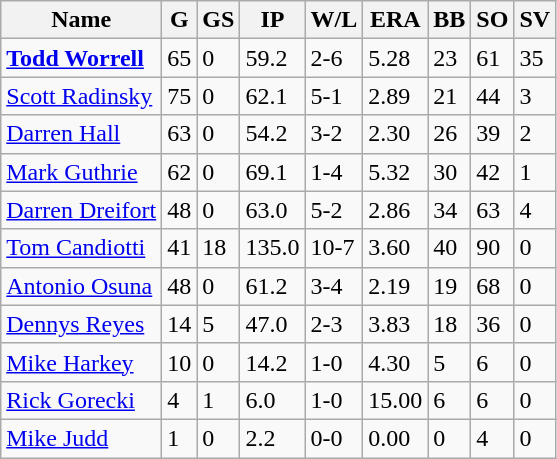<table class="wikitable sortable" style="text-align:left">
<tr>
<th>Name</th>
<th>G</th>
<th>GS</th>
<th>IP</th>
<th>W/L</th>
<th>ERA</th>
<th>BB</th>
<th>SO</th>
<th>SV</th>
</tr>
<tr>
<td><strong><a href='#'>Todd Worrell</a></strong></td>
<td>65</td>
<td>0</td>
<td>59.2</td>
<td>2-6</td>
<td>5.28</td>
<td>23</td>
<td>61</td>
<td>35</td>
</tr>
<tr>
<td><a href='#'>Scott Radinsky</a></td>
<td>75</td>
<td>0</td>
<td>62.1</td>
<td>5-1</td>
<td>2.89</td>
<td>21</td>
<td>44</td>
<td>3</td>
</tr>
<tr>
<td><a href='#'>Darren Hall</a></td>
<td>63</td>
<td>0</td>
<td>54.2</td>
<td>3-2</td>
<td>2.30</td>
<td>26</td>
<td>39</td>
<td>2</td>
</tr>
<tr>
<td><a href='#'>Mark Guthrie</a></td>
<td>62</td>
<td>0</td>
<td>69.1</td>
<td>1-4</td>
<td>5.32</td>
<td>30</td>
<td>42</td>
<td>1</td>
</tr>
<tr>
<td><a href='#'>Darren Dreifort</a></td>
<td>48</td>
<td>0</td>
<td>63.0</td>
<td>5-2</td>
<td>2.86</td>
<td>34</td>
<td>63</td>
<td>4</td>
</tr>
<tr>
<td><a href='#'>Tom Candiotti</a></td>
<td>41</td>
<td>18</td>
<td>135.0</td>
<td>10-7</td>
<td>3.60</td>
<td>40</td>
<td>90</td>
<td>0</td>
</tr>
<tr>
<td><a href='#'>Antonio Osuna</a></td>
<td>48</td>
<td>0</td>
<td>61.2</td>
<td>3-4</td>
<td>2.19</td>
<td>19</td>
<td>68</td>
<td>0</td>
</tr>
<tr>
<td><a href='#'>Dennys Reyes</a></td>
<td>14</td>
<td>5</td>
<td>47.0</td>
<td>2-3</td>
<td>3.83</td>
<td>18</td>
<td>36</td>
<td>0</td>
</tr>
<tr>
<td><a href='#'>Mike Harkey</a></td>
<td>10</td>
<td>0</td>
<td>14.2</td>
<td>1-0</td>
<td>4.30</td>
<td>5</td>
<td>6</td>
<td>0</td>
</tr>
<tr>
<td><a href='#'>Rick Gorecki</a></td>
<td>4</td>
<td>1</td>
<td>6.0</td>
<td>1-0</td>
<td>15.00</td>
<td>6</td>
<td>6</td>
<td>0</td>
</tr>
<tr>
<td><a href='#'>Mike Judd</a></td>
<td>1</td>
<td>0</td>
<td>2.2</td>
<td>0-0</td>
<td>0.00</td>
<td>0</td>
<td>4</td>
<td>0</td>
</tr>
</table>
